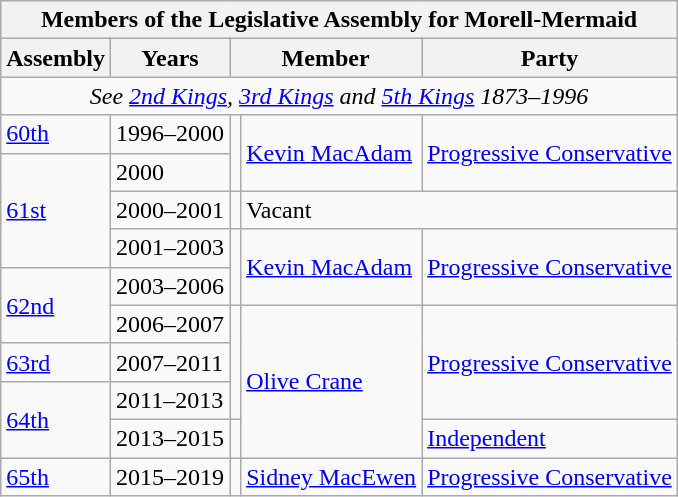<table class="wikitable" align=centre>
<tr>
<th colspan=5>Members of the Legislative Assembly for Morell-Mermaid</th>
</tr>
<tr>
<th>Assembly</th>
<th>Years</th>
<th colspan="2">Member</th>
<th>Party</th>
</tr>
<tr>
<td align="center" colspan=5><em>See <a href='#'>2nd Kings</a>, <a href='#'>3rd Kings</a> and <a href='#'>5th Kings</a> 1873–1996</em></td>
</tr>
<tr>
<td><a href='#'>60th</a></td>
<td>1996–2000</td>
<td rowspan=2 ></td>
<td rowspan=2><a href='#'>Kevin MacAdam</a></td>
<td rowspan=2><a href='#'>Progressive Conservative</a></td>
</tr>
<tr>
<td rowspan=3><a href='#'>61st</a></td>
<td>2000</td>
</tr>
<tr>
<td>2000–2001</td>
<td></td>
<td colspan=2>Vacant</td>
</tr>
<tr>
<td>2001–2003</td>
<td rowspan=2 ></td>
<td rowspan=2><a href='#'>Kevin MacAdam</a></td>
<td rowspan=2><a href='#'>Progressive Conservative</a></td>
</tr>
<tr>
<td rowspan=2><a href='#'>62nd</a></td>
<td>2003–2006</td>
</tr>
<tr>
<td>2006–2007</td>
<td rowspan=3 ></td>
<td rowspan=4><a href='#'>Olive Crane</a></td>
<td rowspan=3><a href='#'>Progressive Conservative</a></td>
</tr>
<tr>
<td><a href='#'>63rd</a></td>
<td>2007–2011</td>
</tr>
<tr>
<td rowspan=2><a href='#'>64th</a></td>
<td>2011–2013</td>
</tr>
<tr>
<td>2013–2015</td>
<td></td>
<td><a href='#'>Independent</a></td>
</tr>
<tr>
<td><a href='#'>65th</a></td>
<td>2015–2019</td>
<td rowspan=1 ></td>
<td rowspan=1><a href='#'>Sidney MacEwen</a></td>
<td rowspan=1><a href='#'>Progressive Conservative</a></td>
</tr>
</table>
